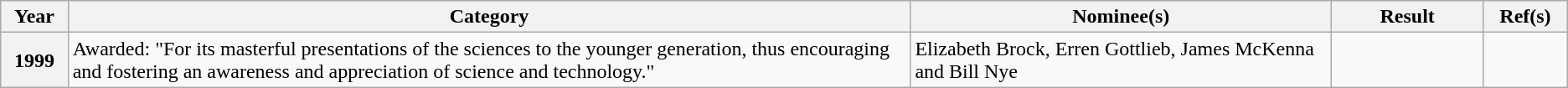<table class="wikitable plainrowheaders">
<tr>
<th scope="col" style="width:4%;">Year</th>
<th scope="col" style="width:50%;">Category</th>
<th scope="col" style="width:25%;">Nominee(s)</th>
<th scope="col" style="width:9%;">Result</th>
<th scope="col" style="width:5%;">Ref(s)</th>
</tr>
<tr>
<th scope="row">1999</th>
<td>Awarded: "For its masterful presentations of the sciences to the younger generation, thus encouraging and fostering an awareness and appreciation of science and technology."</td>
<td>Elizabeth Brock, Erren Gottlieb, James McKenna and Bill Nye</td>
<td></td>
<td style="text-align:center;"><br></td>
</tr>
</table>
